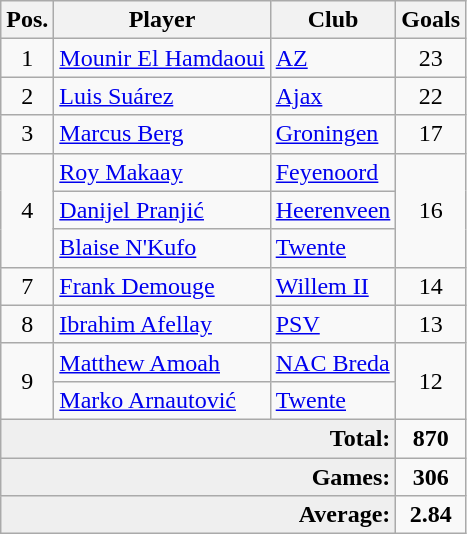<table class="wikitable">
<tr>
<th>Pos.</th>
<th>Player</th>
<th>Club</th>
<th>Goals</th>
</tr>
<tr>
<td rowspan=1 align="center">1</td>
<td> <a href='#'>Mounir El Hamdaoui</a></td>
<td><a href='#'>AZ</a></td>
<td rowspan=1 align="center">23</td>
</tr>
<tr>
<td rowspan=1 align="center">2</td>
<td> <a href='#'>Luis Suárez</a></td>
<td><a href='#'>Ajax</a></td>
<td rowspan=1 align="center">22</td>
</tr>
<tr>
<td rowspan=1 align="center">3</td>
<td> <a href='#'>Marcus Berg</a></td>
<td><a href='#'>Groningen</a></td>
<td rowspan=1 align="center">17</td>
</tr>
<tr>
<td rowspan=3 align="center">4</td>
<td> <a href='#'>Roy Makaay</a></td>
<td><a href='#'>Feyenoord</a></td>
<td rowspan=3 align="center">16</td>
</tr>
<tr>
<td> <a href='#'>Danijel Pranjić</a></td>
<td><a href='#'>Heerenveen</a></td>
</tr>
<tr>
<td> <a href='#'>Blaise N'Kufo</a></td>
<td><a href='#'>Twente</a></td>
</tr>
<tr>
<td rowspan=1 align="center">7</td>
<td> <a href='#'>Frank Demouge</a></td>
<td><a href='#'>Willem II</a></td>
<td rowspan=1 align="center">14</td>
</tr>
<tr>
<td rowspan=1 align="center">8</td>
<td> <a href='#'>Ibrahim Afellay</a></td>
<td><a href='#'>PSV</a></td>
<td rowspan=1 align="center">13</td>
</tr>
<tr>
<td rowspan=2 align="center">9</td>
<td> <a href='#'>Matthew Amoah</a></td>
<td><a href='#'>NAC Breda</a></td>
<td rowspan=2 align="center">12</td>
</tr>
<tr>
<td> <a href='#'>Marko Arnautović</a></td>
<td><a href='#'>Twente</a></td>
</tr>
<tr>
<td bgcolor="#EFEFEF" colspan=3 align="right"><strong>Total:</strong></td>
<td align="center"><strong>870</strong></td>
</tr>
<tr>
<td bgcolor="#EFEFEF" colspan=3 align="right"><strong>Games:</strong></td>
<td align="center"><strong>306</strong></td>
</tr>
<tr>
<td bgcolor="#EFEFEF" colspan=3 align="right"><strong>Average:</strong></td>
<td align="center"><strong>2.84</strong></td>
</tr>
</table>
